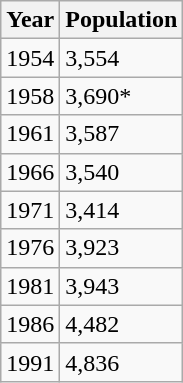<table class="wikitable">
<tr>
<th>Year</th>
<th>Population</th>
</tr>
<tr>
<td>1954</td>
<td>3,554</td>
</tr>
<tr>
<td>1958</td>
<td>3,690*</td>
</tr>
<tr>
<td>1961</td>
<td>3,587</td>
</tr>
<tr>
<td>1966</td>
<td>3,540</td>
</tr>
<tr>
<td>1971</td>
<td>3,414</td>
</tr>
<tr>
<td>1976</td>
<td>3,923</td>
</tr>
<tr>
<td>1981</td>
<td>3,943</td>
</tr>
<tr>
<td>1986</td>
<td>4,482</td>
</tr>
<tr>
<td>1991</td>
<td>4,836</td>
</tr>
</table>
